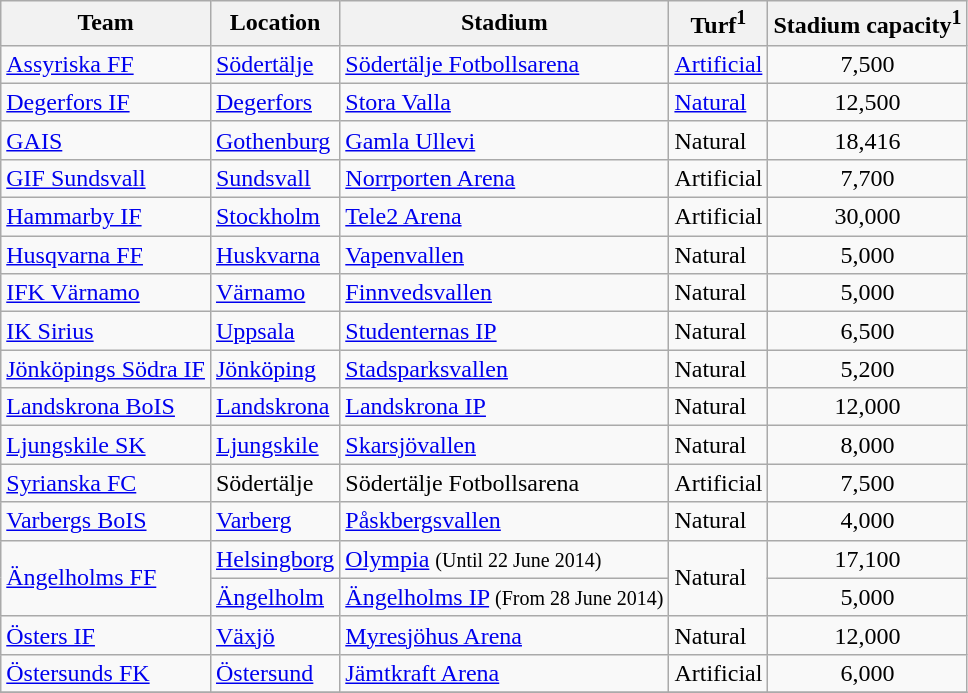<table class="sortable wikitable" style="text-align: left;">
<tr>
<th>Team</th>
<th>Location</th>
<th>Stadium</th>
<th>Turf<sup>1</sup></th>
<th>Stadium capacity<sup>1</sup></th>
</tr>
<tr>
<td><a href='#'>Assyriska FF</a></td>
<td><a href='#'>Södertälje</a></td>
<td><a href='#'>Södertälje Fotbollsarena</a></td>
<td><a href='#'>Artificial</a></td>
<td align="center">7,500</td>
</tr>
<tr>
<td><a href='#'>Degerfors IF</a></td>
<td><a href='#'>Degerfors</a></td>
<td><a href='#'>Stora Valla</a></td>
<td><a href='#'>Natural</a></td>
<td align="center">12,500</td>
</tr>
<tr>
<td><a href='#'>GAIS</a></td>
<td><a href='#'>Gothenburg</a></td>
<td><a href='#'>Gamla Ullevi</a></td>
<td>Natural</td>
<td align="center">18,416</td>
</tr>
<tr>
<td><a href='#'>GIF Sundsvall</a></td>
<td><a href='#'>Sundsvall</a></td>
<td><a href='#'>Norrporten Arena</a></td>
<td>Artificial</td>
<td align="center">7,700</td>
</tr>
<tr>
<td><a href='#'>Hammarby IF</a></td>
<td><a href='#'>Stockholm</a></td>
<td><a href='#'>Tele2 Arena</a></td>
<td>Artificial</td>
<td align="center">30,000</td>
</tr>
<tr>
<td><a href='#'>Husqvarna FF</a></td>
<td><a href='#'>Huskvarna</a></td>
<td><a href='#'>Vapenvallen</a></td>
<td>Natural</td>
<td align="center">5,000</td>
</tr>
<tr>
<td><a href='#'>IFK Värnamo</a></td>
<td><a href='#'>Värnamo</a></td>
<td><a href='#'>Finnvedsvallen</a></td>
<td>Natural</td>
<td align="center">5,000</td>
</tr>
<tr>
<td><a href='#'>IK Sirius</a></td>
<td><a href='#'>Uppsala</a></td>
<td><a href='#'>Studenternas IP</a></td>
<td>Natural</td>
<td align="center">6,500</td>
</tr>
<tr>
<td><a href='#'>Jönköpings Södra IF</a></td>
<td><a href='#'>Jönköping</a></td>
<td><a href='#'>Stadsparksvallen</a></td>
<td>Natural</td>
<td align="center">5,200</td>
</tr>
<tr>
<td><a href='#'>Landskrona BoIS</a></td>
<td><a href='#'>Landskrona</a></td>
<td><a href='#'>Landskrona IP</a></td>
<td>Natural</td>
<td align="center">12,000</td>
</tr>
<tr>
<td><a href='#'>Ljungskile SK</a></td>
<td><a href='#'>Ljungskile</a></td>
<td><a href='#'>Skarsjövallen</a></td>
<td>Natural</td>
<td align="center">8,000</td>
</tr>
<tr>
<td><a href='#'>Syrianska FC</a></td>
<td>Södertälje</td>
<td>Södertälje Fotbollsarena</td>
<td>Artificial</td>
<td align="center">7,500</td>
</tr>
<tr>
<td><a href='#'>Varbergs BoIS</a></td>
<td><a href='#'>Varberg</a></td>
<td><a href='#'>Påskbergsvallen</a></td>
<td>Natural</td>
<td align="center">4,000</td>
</tr>
<tr>
<td rowspan="2"><a href='#'>Ängelholms FF</a></td>
<td><a href='#'>Helsingborg</a></td>
<td><a href='#'>Olympia</a> <small>(Until 22 June 2014)</small></td>
<td rowspan="2">Natural</td>
<td align="center">17,100</td>
</tr>
<tr>
<td><a href='#'>Ängelholm</a></td>
<td><a href='#'>Ängelholms IP</a> <small>(From 28 June 2014)</small></td>
<td align="center">5,000</td>
</tr>
<tr>
<td><a href='#'>Östers IF</a></td>
<td><a href='#'>Växjö</a></td>
<td><a href='#'>Myresjöhus Arena</a></td>
<td>Natural</td>
<td align="center">12,000</td>
</tr>
<tr>
<td><a href='#'>Östersunds FK</a></td>
<td><a href='#'>Östersund</a></td>
<td><a href='#'>Jämtkraft Arena</a></td>
<td>Artificial</td>
<td align="center">6,000</td>
</tr>
<tr>
</tr>
</table>
